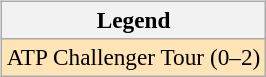<table>
<tr valign=top>
<td><br><table class=wikitable style=font-size:97%>
<tr>
<th>Legend</th>
</tr>
<tr bgcolor=moccasin>
<td>ATP Challenger Tour (0–2)</td>
</tr>
</table>
</td>
<td></td>
</tr>
</table>
